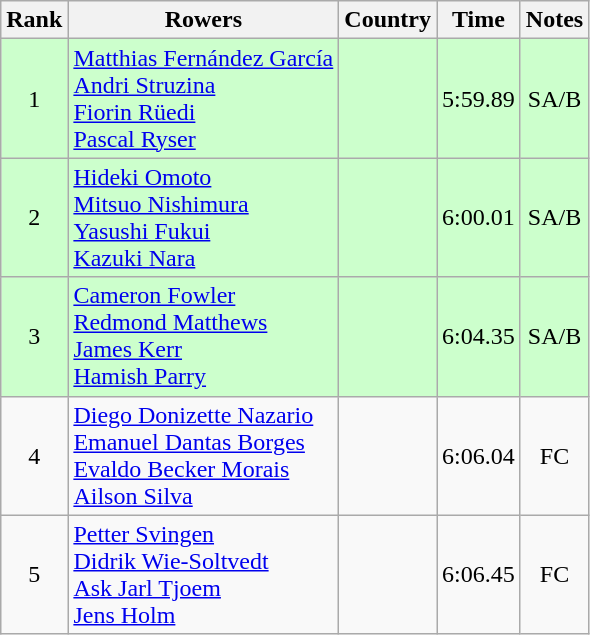<table class="wikitable" style="text-align:center">
<tr>
<th>Rank</th>
<th>Rowers</th>
<th>Country</th>
<th>Time</th>
<th>Notes</th>
</tr>
<tr bgcolor=ccffcc>
<td>1</td>
<td align="left"><a href='#'>Matthias Fernández García</a><br><a href='#'>Andri Struzina</a><br><a href='#'>Fiorin Rüedi</a><br><a href='#'>Pascal Ryser</a></td>
<td align="left"></td>
<td>5:59.89</td>
<td>SA/B</td>
</tr>
<tr bgcolor=ccffcc>
<td>2</td>
<td align="left"><a href='#'>Hideki Omoto</a><br><a href='#'>Mitsuo Nishimura</a><br><a href='#'>Yasushi Fukui</a><br><a href='#'>Kazuki Nara</a></td>
<td align="left"></td>
<td>6:00.01</td>
<td>SA/B</td>
</tr>
<tr bgcolor=ccffcc>
<td>3</td>
<td align="left"><a href='#'>Cameron Fowler</a><br><a href='#'>Redmond Matthews</a><br><a href='#'>James Kerr</a><br><a href='#'>Hamish Parry</a></td>
<td align="left"></td>
<td>6:04.35</td>
<td>SA/B</td>
</tr>
<tr>
<td>4</td>
<td align="left"><a href='#'>Diego Donizette Nazario</a><br><a href='#'>Emanuel Dantas Borges</a><br><a href='#'>Evaldo Becker Morais</a><br><a href='#'>Ailson Silva</a></td>
<td align="left"></td>
<td>6:06.04</td>
<td>FC</td>
</tr>
<tr>
<td>5</td>
<td align="left"><a href='#'>Petter Svingen</a><br><a href='#'>Didrik Wie-Soltvedt</a><br><a href='#'>Ask Jarl Tjoem</a><br><a href='#'>Jens Holm</a></td>
<td align="left"></td>
<td>6:06.45</td>
<td>FC</td>
</tr>
</table>
